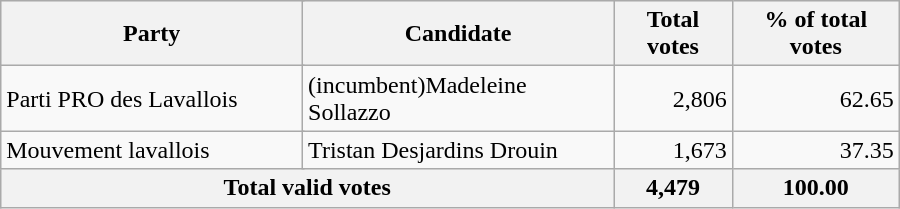<table style="width:600px;" class="wikitable">
<tr style="background-color:#E9E9E9">
<th colspan="2" style="width: 200px">Party</th>
<th colspan="1" style="width: 200px">Candidate</th>
<th align="right">Total votes</th>
<th align="right">% of total votes</th>
</tr>
<tr>
<td colspan="2" align="left">Parti PRO des Lavallois</td>
<td align="left">(incumbent)Madeleine Sollazzo</td>
<td align="right">2,806</td>
<td align="right">62.65</td>
</tr>
<tr>
<td colspan="2" align="left">Mouvement lavallois</td>
<td align="left">Tristan Desjardins Drouin</td>
<td align="right">1,673</td>
<td align="right">37.35</td>
</tr>
<tr bgcolor="#EEEEEE">
<th colspan="3"  align="left">Total valid votes</th>
<th align="right">4,479</th>
<th align="right">100.00</th>
</tr>
</table>
